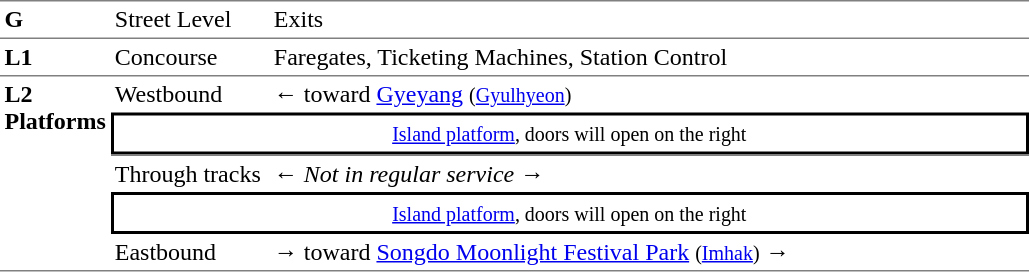<table table border=0 cellspacing=0 cellpadding=3>
<tr>
<td style="border-top:solid 1px gray;border-bottom:solid 1px gray;" width=50 valign=top><strong>G</strong></td>
<td style="border-top:solid 1px gray;border-bottom:solid 1px gray;" width=100 valign=top>Street Level</td>
<td style="border-top:solid 1px gray;border-bottom:solid 1px gray;" width=400 valign=top>Exits</td>
</tr>
<tr>
<td style="border-bottom:solid 0 gray;" width=50 valign=top><strong>L1</strong></td>
<td style="border-bottom:solid 0 gray;" width=100 valign=top>Concourse</td>
<td style="border-bottom:solid 0 gray;" width=500 valign=top>Faregates, Ticketing Machines, Station Control</td>
</tr>
<tr>
<td style="border-top:solid 1px gray;border-bottom:solid 1px gray;" rowspan=5 valign=top><strong>L2<br>Platforms</strong></td>
<td style="border-top:solid 1px gray;">Westbound</td>
<td style="border-top:solid 1px gray;">←  toward <a href='#'>Gyeyang</a> <small>(<a href='#'>Gyulhyeon</a>)</small></td>
</tr>
<tr>
<td style="border-top:solid 2px black;border-right:solid 2px black;border-left:solid 2px black;border-bottom:solid 2px black;text-align:center;" colspan=2><small><a href='#'>Island platform</a>, doors will open on the right</small></td>
</tr>
<tr>
<td style="border-top:solid 1px gray;">Through tracks</td>
<td style="border-top:solid 1px gray;">← <em>Not in regular service</em> →</td>
</tr>
<tr>
<td style="border-top:solid 2px black;border-right:solid 2px black;border-left:solid 2px black;border-bottom:solid 2px black;text-align:center;" colspan=2><small><a href='#'>Island platform</a>, doors will open on the right</small></td>
</tr>
<tr>
<td style="border-bottom:solid 1px gray;">Eastbound</td>
<td style="border-bottom:solid 1px gray;"><span>→</span>  toward <a href='#'>Songdo Moonlight Festival Park</a> <small>(<a href='#'>Imhak</a>)</small> →</td>
</tr>
</table>
